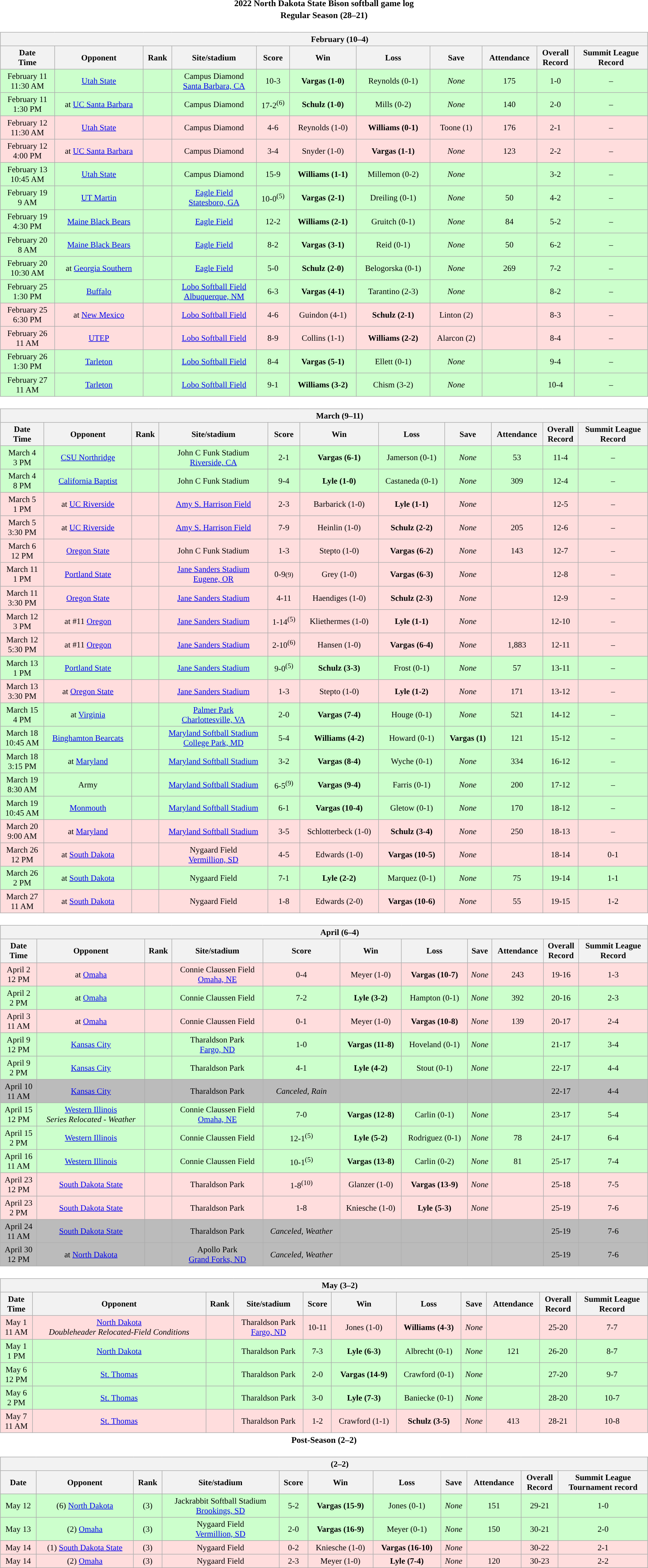<table class="toccolours" width=95% style="margin:1.5em auto; text-align:center;">
<tr>
<th colspan=2>2022 North Dakota State Bison softball game log</th>
</tr>
<tr>
<th colspan=2>Regular Season (28–21)</th>
</tr>
<tr style="vertical-align:top">
<td><br><table class="wikitable collapsible collapsed" style="margin:auto; font-size:95%; width:100%">
<tr>
<th colspan=11 style="padding-left:4em;">February (10–4)</th>
</tr>
<tr>
<th>Date<br>Time</th>
<th>Opponent</th>
<th>Rank</th>
<th>Site/stadium</th>
<th>Score</th>
<th>Win</th>
<th>Loss</th>
<th>Save</th>
<th>Attendance</th>
<th>Overall<br>Record</th>
<th>Summit League<br>Record</th>
</tr>
<tr align="center" bgcolor="ccffcc">
<td>February 11<br>11:30 AM</td>
<td><a href='#'>Utah State</a></td>
<td></td>
<td>Campus Diamond<br><a href='#'>Santa Barbara, CA</a></td>
<td>10-3</td>
<td><strong>Vargas (1-0)</strong></td>
<td>Reynolds (0-1)</td>
<td><em>None</em></td>
<td>175</td>
<td>1-0</td>
<td>–</td>
</tr>
<tr align="center" bgcolor="ccffcc">
<td>February 11<br>1:30 PM</td>
<td>at <a href='#'>UC Santa Barbara</a></td>
<td></td>
<td>Campus Diamond</td>
<td>17-2<sup>(6)</sup></td>
<td><strong>Schulz (1-0)</strong></td>
<td>Mills (0-2)</td>
<td><em>None</em></td>
<td>140</td>
<td>2-0</td>
<td>–</td>
</tr>
<tr align="center" bgcolor="ffdddd">
<td>February 12<br>11:30 AM</td>
<td><a href='#'>Utah State</a></td>
<td></td>
<td>Campus Diamond</td>
<td>4-6</td>
<td>Reynolds (1-0)</td>
<td><strong>Williams (0-1)</strong></td>
<td>Toone (1)</td>
<td>176</td>
<td>2-1</td>
<td>–</td>
</tr>
<tr align="center" bgcolor="ffdddd">
<td>February 12<br>4:00 PM</td>
<td>at <a href='#'>UC Santa Barbara</a></td>
<td></td>
<td>Campus Diamond</td>
<td>3-4</td>
<td>Snyder (1-0)</td>
<td><strong>Vargas (1-1)</strong></td>
<td><em>None</em></td>
<td>123</td>
<td>2-2</td>
<td>–</td>
</tr>
<tr align="center" bgcolor="ccffcc">
<td>February 13<br>10:45 AM</td>
<td><a href='#'>Utah State</a></td>
<td></td>
<td>Campus Diamond</td>
<td>15-9</td>
<td><strong>Williams (1-1)</strong></td>
<td>Millemon (0-2)</td>
<td><em>None</em></td>
<td></td>
<td>3-2</td>
<td>–</td>
</tr>
<tr align="center" bgcolor="ccffcc">
<td>February 19<br>9 AM</td>
<td><a href='#'>UT Martin</a></td>
<td></td>
<td><a href='#'>Eagle Field</a><br><a href='#'>Statesboro, GA</a></td>
<td>10-0<sup>(5)</sup></td>
<td><strong>Vargas (2-1)</strong></td>
<td>Dreiling (0-1)</td>
<td><em>None</em></td>
<td>50</td>
<td>4-2</td>
<td>–</td>
</tr>
<tr align="center" bgcolor="ccffcc">
<td>February 19<br>4:30 PM</td>
<td><a href='#'>Maine Black Bears</a></td>
<td></td>
<td><a href='#'>Eagle Field</a></td>
<td>12-2</td>
<td><strong>Williams (2-1)</strong></td>
<td>Gruitch (0-1)</td>
<td><em>None</em></td>
<td>84</td>
<td>5-2</td>
<td>–</td>
</tr>
<tr align="center" bgcolor="ccffcc">
<td>February 20<br>8 AM</td>
<td><a href='#'>Maine Black Bears</a></td>
<td></td>
<td><a href='#'>Eagle Field</a></td>
<td>8-2</td>
<td><strong>Vargas (3-1)</strong></td>
<td>Reid (0-1)</td>
<td><em>None</em></td>
<td>50</td>
<td>6-2</td>
<td>–</td>
</tr>
<tr align="center" bgcolor="ccffcc">
<td>February 20<br>10:30 AM</td>
<td>at <a href='#'>Georgia Southern</a></td>
<td></td>
<td><a href='#'>Eagle Field</a></td>
<td>5-0</td>
<td><strong>Schulz (2-0)</strong></td>
<td>Belogorska (0-1)</td>
<td><em>None</em></td>
<td>269</td>
<td>7-2</td>
<td>–</td>
</tr>
<tr align="center" bgcolor="ccffcc">
<td>February 25<br>1:30 PM</td>
<td><a href='#'>Buffalo</a></td>
<td></td>
<td><a href='#'>Lobo Softball Field</a><br><a href='#'>Albuquerque, NM</a></td>
<td>6-3</td>
<td><strong>Vargas (4-1)</strong></td>
<td>Tarantino (2-3)</td>
<td><em>None</em></td>
<td></td>
<td>8-2</td>
<td>–</td>
</tr>
<tr align="center" bgcolor="ffdddd">
<td>February 25<br>6:30 PM</td>
<td>at <a href='#'>New Mexico</a></td>
<td></td>
<td><a href='#'>Lobo Softball Field</a></td>
<td>4-6</td>
<td>Guindon (4-1)</td>
<td><strong>Schulz (2-1)</strong></td>
<td>Linton (2)</td>
<td></td>
<td>8-3</td>
<td>–</td>
</tr>
<tr align="center" bgcolor="ffdddd">
<td>February 26<br>11 AM</td>
<td><a href='#'>UTEP</a></td>
<td></td>
<td><a href='#'>Lobo Softball Field</a></td>
<td>8-9</td>
<td>Collins (1-1)</td>
<td><strong>Williams (2-2)</strong></td>
<td>Alarcon (2)</td>
<td></td>
<td>8-4</td>
<td>–</td>
</tr>
<tr align="center" bgcolor="ccffcc">
<td>February 26<br>1:30 PM</td>
<td><a href='#'>Tarleton</a></td>
<td></td>
<td><a href='#'>Lobo Softball Field</a></td>
<td>8-4</td>
<td><strong>Vargas (5-1)</strong></td>
<td>Ellett (0-1)</td>
<td><em>None</em></td>
<td></td>
<td>9-4</td>
<td>–</td>
</tr>
<tr align="center" bgcolor="ccffcc">
<td>February 27<br>11 AM</td>
<td><a href='#'>Tarleton</a></td>
<td></td>
<td><a href='#'>Lobo Softball Field</a></td>
<td>9-1</td>
<td><strong>Williams (3-2)</strong></td>
<td>Chism (3-2)</td>
<td><em>None</em></td>
<td></td>
<td>10-4</td>
<td>–</td>
</tr>
</table>
</td>
</tr>
<tr>
<td><br><table class="wikitable collapsible collapsed" style="margin:auto; font-size:95%; width:100%">
<tr>
<th colspan=11 style="padding-left:4em;">March (9–11)</th>
</tr>
<tr>
<th>Date<br>Time</th>
<th>Opponent</th>
<th>Rank</th>
<th>Site/stadium</th>
<th>Score</th>
<th>Win</th>
<th>Loss</th>
<th>Save</th>
<th>Attendance</th>
<th>Overall<br>Record</th>
<th>Summit League<br>Record</th>
</tr>
<tr align="center" bgcolor="ccffcc">
<td>March 4<br>3 PM</td>
<td><a href='#'>CSU Northridge</a></td>
<td></td>
<td>John C Funk Stadium<br><a href='#'>Riverside, CA</a></td>
<td>2-1</td>
<td><strong>Vargas (6-1)</strong></td>
<td>Jamerson (0-1)</td>
<td><em>None</em></td>
<td>53</td>
<td>11-4</td>
<td>–</td>
</tr>
<tr align="center" bgcolor="ccffcc">
<td>March 4<br>8 PM</td>
<td><a href='#'>California Baptist</a></td>
<td></td>
<td>John C Funk Stadium</td>
<td>9-4</td>
<td><strong>Lyle (1-0)</strong></td>
<td>Castaneda (0-1)</td>
<td><em>None</em></td>
<td>309</td>
<td>12-4</td>
<td>–</td>
</tr>
<tr align="center" bgcolor="ffdddd">
<td>March 5<br>1 PM</td>
<td>at <a href='#'>UC Riverside</a></td>
<td></td>
<td><a href='#'>Amy S. Harrison Field</a></td>
<td>2-3</td>
<td>Barbarick (1-0)</td>
<td><strong>Lyle (1-1)</strong></td>
<td><em>None</em></td>
<td></td>
<td>12-5</td>
<td>–</td>
</tr>
<tr align="center" bgcolor="ffdddd">
<td>March 5<br>3:30 PM</td>
<td>at <a href='#'>UC Riverside</a></td>
<td></td>
<td><a href='#'>Amy S. Harrison Field</a></td>
<td>7-9</td>
<td>Heinlin (1-0)</td>
<td><strong>Schulz (2-2)</strong></td>
<td><em>None</em></td>
<td>205</td>
<td>12-6</td>
<td>–</td>
</tr>
<tr align="center" bgcolor="ffdddd">
<td>March 6<br>12 PM</td>
<td><a href='#'>Oregon State</a></td>
<td></td>
<td>John C Funk Stadium</td>
<td>1-3</td>
<td>Stepto (1-0)</td>
<td><strong>Vargas (6-2)</strong></td>
<td><em>None</em></td>
<td>143</td>
<td>12-7</td>
<td>–</td>
</tr>
<tr align="center" bgcolor="ffdddd">
<td>March 11<br>1 PM</td>
<td><a href='#'>Portland State</a></td>
<td></td>
<td><a href='#'>Jane Sanders Stadium</a><br><a href='#'>Eugene, OR</a></td>
<td>0-9<small>(9)</small></td>
<td>Grey (1-0)</td>
<td><strong>Vargas (6-3)</strong></td>
<td><em>None</em></td>
<td></td>
<td>12-8</td>
<td>–</td>
</tr>
<tr align="center" bgcolor="ffdddd">
<td>March 11<br>3:30 PM</td>
<td><a href='#'>Oregon State</a></td>
<td></td>
<td><a href='#'>Jane Sanders Stadium</a></td>
<td>4-11</td>
<td>Haendiges (1-0)</td>
<td><strong>Schulz (2-3)</strong></td>
<td><em>None</em></td>
<td></td>
<td>12-9</td>
<td>–</td>
</tr>
<tr align="center" bgcolor="ffdddd">
<td>March 12<br>3 PM</td>
<td>at #11 <a href='#'>Oregon</a></td>
<td></td>
<td><a href='#'>Jane Sanders Stadium</a></td>
<td>1-14<sup>(5)</sup></td>
<td>Kliethermes (1-0)</td>
<td><strong>Lyle (1-1)</strong></td>
<td><em>None</em></td>
<td></td>
<td>12-10</td>
<td>–</td>
</tr>
<tr align="center" bgcolor="ffdddd">
<td>March 12<br>5:30 PM</td>
<td>at #11 <a href='#'>Oregon</a></td>
<td></td>
<td><a href='#'>Jane Sanders Stadium</a></td>
<td>2-10<sup>(6)</sup></td>
<td>Hansen (1-0)</td>
<td><strong>Vargas (6-4)</strong></td>
<td><em>None</em></td>
<td>1,883</td>
<td>12-11</td>
<td>–</td>
</tr>
<tr align="center" bgcolor="ccffcc">
<td>March 13<br>1 PM</td>
<td><a href='#'>Portland State</a></td>
<td></td>
<td><a href='#'>Jane Sanders Stadium</a></td>
<td>9-0<sup>(5)</sup></td>
<td><strong>Schulz (3-3)</strong></td>
<td>Frost (0-1)</td>
<td><em>None</em></td>
<td>57</td>
<td>13-11</td>
<td>–</td>
</tr>
<tr align="center" bgcolor="ffdddd">
<td>March 13<br>3:30 PM</td>
<td>at <a href='#'>Oregon State</a></td>
<td></td>
<td><a href='#'>Jane Sanders Stadium</a></td>
<td>1-3</td>
<td>Stepto (1-0)</td>
<td><strong>Lyle (1-2)</strong></td>
<td><em>None</em></td>
<td>171</td>
<td>13-12</td>
<td>–</td>
</tr>
<tr align="center" bgcolor="ccffcc">
<td>March 15<br>4 PM</td>
<td>at <a href='#'>Virginia</a></td>
<td></td>
<td><a href='#'>Palmer Park</a><br><a href='#'>Charlottesville, VA</a></td>
<td>2-0</td>
<td><strong>Vargas (7-4)</strong></td>
<td>Houge (0-1)</td>
<td><em>None</em></td>
<td>521</td>
<td>14-12</td>
<td>–</td>
</tr>
<tr align="center" bgcolor="ccffcc">
<td>March 18<br>10:45 AM</td>
<td><a href='#'>Binghamton Bearcats</a></td>
<td></td>
<td><a href='#'>Maryland Softball Stadium</a><br><a href='#'>College Park, MD</a></td>
<td>5-4</td>
<td><strong>Williams (4-2)</strong></td>
<td>Howard (0-1)</td>
<td><strong>Vargas (1)</strong></td>
<td>121</td>
<td>15-12</td>
<td>–</td>
</tr>
<tr align="center" bgcolor="ccffcc">
<td>March 18<br>3:15 PM</td>
<td>at <a href='#'>Maryland</a></td>
<td></td>
<td><a href='#'>Maryland Softball Stadium</a></td>
<td>3-2</td>
<td><strong>Vargas (8-4)</strong></td>
<td>Wyche (0-1)</td>
<td><em>None</em></td>
<td>334</td>
<td>16-12</td>
<td>–</td>
</tr>
<tr align="center" bgcolor="ccffcc">
<td>March 19<br>8:30 AM</td>
<td>Army</td>
<td></td>
<td><a href='#'>Maryland Softball Stadium</a></td>
<td>6-5<sup>(9)</sup></td>
<td><strong>Vargas (9-4)</strong></td>
<td>Farris (0-1)</td>
<td><em>None</em></td>
<td>200</td>
<td>17-12</td>
<td>–</td>
</tr>
<tr align="center" bgcolor="ccffcc">
<td>March 19<br>10:45 AM</td>
<td><a href='#'>Monmouth</a></td>
<td></td>
<td><a href='#'>Maryland Softball Stadium</a></td>
<td>6-1</td>
<td><strong>Vargas (10-4)</strong></td>
<td>Gletow (0-1)</td>
<td><em>None</em></td>
<td>170</td>
<td>18-12</td>
<td>–</td>
</tr>
<tr align="center" bgcolor="ffdddd">
<td>March 20<br>9:00 AM</td>
<td>at <a href='#'>Maryland</a></td>
<td></td>
<td><a href='#'>Maryland Softball Stadium</a></td>
<td>3-5</td>
<td>Schlotterbeck (1-0)</td>
<td><strong>Schulz (3-4)</strong></td>
<td><em>None</em></td>
<td>250</td>
<td>18-13</td>
<td>–</td>
</tr>
<tr align="center" bgcolor="ffdddd">
<td>March 26<br>12 PM</td>
<td>at <a href='#'>South Dakota</a></td>
<td></td>
<td>Nygaard Field<br><a href='#'>Vermillion, SD</a></td>
<td>4-5</td>
<td>Edwards (1-0)</td>
<td><strong>Vargas (10-5)</strong></td>
<td><em>None</em></td>
<td></td>
<td>18-14</td>
<td>0-1</td>
</tr>
<tr align="center" bgcolor="ccffcc">
<td>March 26<br>2 PM</td>
<td>at <a href='#'>South Dakota</a></td>
<td></td>
<td>Nygaard Field</td>
<td>7-1</td>
<td><strong>Lyle (2-2)</strong></td>
<td>Marquez (0-1)</td>
<td><em>None</em></td>
<td>75</td>
<td>19-14</td>
<td>1-1</td>
</tr>
<tr align="center" bgcolor="ffdddd">
<td>March 27<br>11 AM</td>
<td>at <a href='#'>South Dakota</a></td>
<td></td>
<td>Nygaard Field</td>
<td>1-8</td>
<td>Edwards (2-0)</td>
<td><strong>Vargas (10-6)</strong></td>
<td><em>None</em></td>
<td>55</td>
<td>19-15</td>
<td>1-2</td>
</tr>
</table>
</td>
</tr>
<tr>
<td><br><table class="wikitable collapsible collapsed" style="margin:auto; font-size:95%; width:100%">
<tr>
<th colspan=11 style="padding-left:4em;">April (6–4)</th>
</tr>
<tr>
<th>Date<br>Time</th>
<th>Opponent</th>
<th>Rank</th>
<th>Site/stadium</th>
<th>Score</th>
<th>Win</th>
<th>Loss</th>
<th>Save</th>
<th>Attendance</th>
<th>Overall<br>Record</th>
<th>Summit League<br>Record</th>
</tr>
<tr align="center" bgcolor="ffdddd">
<td>April 2<br>12 PM</td>
<td>at <a href='#'>Omaha</a></td>
<td></td>
<td>Connie Claussen Field<br><a href='#'>Omaha, NE</a></td>
<td>0-4</td>
<td>Meyer (1-0)</td>
<td><strong>Vargas (10-7)</strong></td>
<td><em>None</em></td>
<td>243</td>
<td>19-16</td>
<td>1-3</td>
</tr>
<tr align="center" bgcolor="ccffcc">
<td>April 2<br>2 PM</td>
<td>at <a href='#'>Omaha</a></td>
<td></td>
<td>Connie Claussen Field</td>
<td>7-2</td>
<td><strong>Lyle (3-2)</strong></td>
<td>Hampton (0-1)</td>
<td><em>None</em></td>
<td>392</td>
<td>20-16</td>
<td>2-3</td>
</tr>
<tr align="center" bgcolor="ffdddd">
<td>April 3<br>11 AM</td>
<td>at <a href='#'>Omaha</a></td>
<td></td>
<td>Connie Claussen Field</td>
<td>0-1</td>
<td>Meyer (1-0)</td>
<td><strong>Vargas (10-8)</strong></td>
<td><em>None</em></td>
<td>139</td>
<td>20-17</td>
<td>2-4</td>
</tr>
<tr align="center" bgcolor="ccffcc">
<td>April 9<br>12 PM</td>
<td><a href='#'>Kansas City</a></td>
<td></td>
<td>Tharaldson Park<br><a href='#'>Fargo, ND</a></td>
<td>1-0</td>
<td><strong>Vargas (11-8)</strong></td>
<td>Hoveland (0-1)</td>
<td><em>None</em></td>
<td></td>
<td>21-17</td>
<td>3-4</td>
</tr>
<tr align="center" bgcolor="ccffcc">
<td>April 9<br>2 PM</td>
<td><a href='#'>Kansas City</a></td>
<td></td>
<td>Tharaldson Park</td>
<td>4-1</td>
<td><strong>Lyle (4-2)</strong></td>
<td>Stout (0-1)</td>
<td><em>None</em></td>
<td></td>
<td>22-17</td>
<td>4-4</td>
</tr>
<tr align="center" bgcolor="bbbbbb">
<td>April 10<br>11 AM</td>
<td><a href='#'>Kansas City</a></td>
<td></td>
<td>Tharaldson Park</td>
<td><em>Canceled, Rain</em></td>
<td></td>
<td></td>
<td></td>
<td></td>
<td>22-17</td>
<td>4-4</td>
</tr>
<tr align="center" bgcolor="ccffcc">
<td>April 15<br>12 PM</td>
<td><a href='#'>Western Illinois</a><br> <em>Series Relocated - Weather</em></td>
<td></td>
<td>Connie Claussen Field<br><a href='#'>Omaha, NE</a></td>
<td>7-0</td>
<td><strong>Vargas (12-8)</strong></td>
<td>Carlin (0-1)</td>
<td><em>None</em></td>
<td></td>
<td>23-17</td>
<td>5-4</td>
</tr>
<tr align="center" bgcolor="ccffcc">
<td>April 15<br>2 PM</td>
<td><a href='#'>Western Illinois</a></td>
<td></td>
<td>Connie Claussen Field</td>
<td>12-1<sup>(5)</sup></td>
<td><strong>Lyle (5-2)</strong></td>
<td>Rodriguez (0-1)</td>
<td><em>None</em></td>
<td>78</td>
<td>24-17</td>
<td>6-4</td>
</tr>
<tr align="center" bgcolor="ccffcc">
<td>April 16<br>11 AM</td>
<td><a href='#'>Western Illinois</a></td>
<td></td>
<td>Connie Claussen Field</td>
<td>10-1<sup>(5)</sup></td>
<td><strong>Vargas (13-8)</strong></td>
<td>Carlin (0-2)</td>
<td><em>None</em></td>
<td>81</td>
<td>25-17</td>
<td>7-4</td>
</tr>
<tr align="center" bgcolor="ffdddd">
<td>April 23<br>12 PM</td>
<td><a href='#'>South Dakota State</a></td>
<td></td>
<td>Tharaldson Park</td>
<td>1-8<sup>(10)</sup></td>
<td>Glanzer (1-0)</td>
<td><strong>Vargas (13-9)</strong></td>
<td><em>None</em></td>
<td></td>
<td>25-18</td>
<td>7-5</td>
</tr>
<tr align="center" bgcolor="ffdddd">
<td>April 23<br>2 PM</td>
<td><a href='#'>South Dakota State</a></td>
<td></td>
<td>Tharaldson Park</td>
<td>1-8</td>
<td>Kniesche (1-0)</td>
<td><strong>Lyle (5-3)</strong></td>
<td><em>None</em></td>
<td></td>
<td>25-19</td>
<td>7-6</td>
</tr>
<tr align="center" bgcolor="bbbbbb">
<td>April 24<br>11 AM</td>
<td><a href='#'>South Dakota State</a></td>
<td></td>
<td>Tharaldson Park</td>
<td><em>Canceled, Weather</em></td>
<td></td>
<td></td>
<td></td>
<td></td>
<td>25-19</td>
<td>7-6</td>
</tr>
<tr align="center" bgcolor="bbbbbb">
<td>April 30<br>12 PM</td>
<td>at <a href='#'>North Dakota</a></td>
<td></td>
<td>Apollo Park<br><a href='#'>Grand Forks, ND</a></td>
<td><em>Canceled, Weather</em></td>
<td></td>
<td></td>
<td></td>
<td></td>
<td>25-19</td>
<td>7-6</td>
</tr>
</table>
</td>
</tr>
<tr>
<td><br><table class="wikitable collapsible collapsed" style="margin:auto; font-size:95%; width:100%">
<tr>
<th colspan=11 style="padding-left:4em;">May (3–2)</th>
</tr>
<tr>
<th>Date<br>Time</th>
<th>Opponent</th>
<th>Rank</th>
<th>Site/stadium</th>
<th>Score</th>
<th>Win</th>
<th>Loss</th>
<th>Save</th>
<th>Attendance</th>
<th>Overall<br>Record</th>
<th>Summit League<br>Record</th>
</tr>
<tr align="center" bgcolor="ffdddd">
<td>May 1<br>11 AM</td>
<td><a href='#'>North Dakota</a><br><em>Doubleheader Relocated-Field Conditions</em></td>
<td></td>
<td>Tharaldson Park<br><a href='#'>Fargo, ND</a></td>
<td>10-11</td>
<td>Jones (1-0)</td>
<td><strong>Williams (4-3)</strong></td>
<td><em>None</em></td>
<td></td>
<td>25-20</td>
<td>7-7</td>
</tr>
<tr align="center" bgcolor="ccffcc">
<td>May 1<br>1 PM</td>
<td><a href='#'>North Dakota</a></td>
<td></td>
<td>Tharaldson Park</td>
<td>7-3</td>
<td><strong>Lyle (6-3)</strong></td>
<td>Albrecht (0-1)</td>
<td><em>None</em></td>
<td>121</td>
<td>26-20</td>
<td>8-7</td>
</tr>
<tr align="center" bgcolor="ccffcc">
<td>May 6<br>12 PM</td>
<td><a href='#'>St. Thomas</a></td>
<td></td>
<td>Tharaldson Park</td>
<td>2-0</td>
<td><strong>Vargas (14-9)</strong></td>
<td>Crawford (0-1)</td>
<td><em>None</em></td>
<td></td>
<td>27-20</td>
<td>9-7</td>
</tr>
<tr align="center" bgcolor="ccffcc">
<td>May 6<br>2 PM</td>
<td><a href='#'>St. Thomas</a></td>
<td></td>
<td>Tharaldson Park</td>
<td>3-0</td>
<td><strong>Lyle (7-3)</strong></td>
<td>Baniecke (0-1)</td>
<td><em>None</em></td>
<td></td>
<td>28-20</td>
<td>10-7</td>
</tr>
<tr align="center" bgcolor="ffdddd">
<td>May 7<br>11 AM</td>
<td><a href='#'>St. Thomas</a></td>
<td></td>
<td>Tharaldson Park</td>
<td>1-2</td>
<td>Crawford (1-1)</td>
<td><strong>Schulz (3-5)</strong></td>
<td><em>None</em></td>
<td>413</td>
<td>28-21</td>
<td>10-8</td>
</tr>
</table>
</td>
</tr>
<tr>
<th colspan=2>Post-Season (2–2)</th>
</tr>
<tr>
<td><br><table class="wikitable collapsible collapsed" style="margin:auto; font-size:95%; width:100%">
<tr>
<th colspan=11 style="padding-left:4em;"> (2–2)</th>
</tr>
<tr>
<th>Date</th>
<th>Opponent</th>
<th>Rank</th>
<th>Site/stadium</th>
<th>Score</th>
<th>Win</th>
<th>Loss</th>
<th>Save</th>
<th>Attendance</th>
<th>Overall<br>Record</th>
<th>Summit League<br>Tournament record</th>
</tr>
<tr align="center" bgcolor="ccffcc">
<td>May 12</td>
<td>(6) <a href='#'>North Dakota</a></td>
<td>(3)</td>
<td>Jackrabbit Softball Stadium<br><a href='#'>Brookings, SD</a></td>
<td>5-2</td>
<td><strong>Vargas (15-9)</strong></td>
<td>Jones (0-1)</td>
<td><em>None</em></td>
<td>151</td>
<td>29-21</td>
<td>1-0</td>
</tr>
<tr align="center" bgcolor="ccffcc">
<td>May 13</td>
<td>(2) <a href='#'>Omaha</a></td>
<td>(3)</td>
<td>Nygaard Field<br><a href='#'>Vermillion, SD</a></td>
<td>2-0</td>
<td><strong>Vargas (16-9)</strong></td>
<td>Meyer (0-1)</td>
<td><em>None</em></td>
<td>150</td>
<td>30-21</td>
<td>2-0</td>
</tr>
<tr align="center" bgcolor="ffdddd">
<td>May 14</td>
<td>(1) <a href='#'>South Dakota State</a></td>
<td>(3)</td>
<td>Nygaard Field</td>
<td>0-2</td>
<td>Kniesche (1-0)</td>
<td><strong>Vargas (16-10)</strong></td>
<td><em>None</em></td>
<td></td>
<td>30-22</td>
<td>2-1</td>
</tr>
<tr align="center" bgcolor="ffdddd">
<td>May 14</td>
<td>(2) <a href='#'>Omaha</a></td>
<td>(3)</td>
<td>Nygaard Field</td>
<td>2-3</td>
<td>Meyer (1-0)</td>
<td><strong>Lyle (7-4)</strong></td>
<td><em>None</em></td>
<td>120</td>
<td>30-23</td>
<td>2-2</td>
</tr>
</table>
</td>
</tr>
<tr>
</tr>
<tr style="text-align:center;">
<td> </td>
</tr>
</table>
